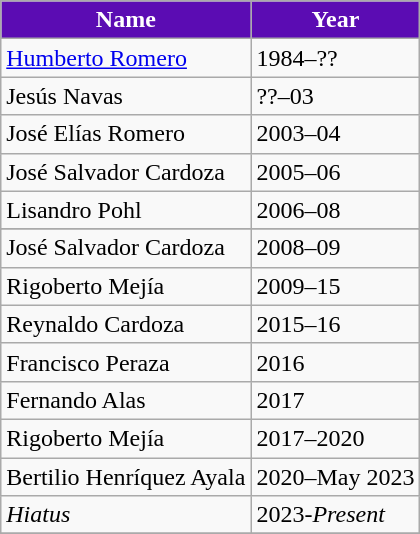<table class="wikitable">
<tr>
<th style="color:White; background:#5B0CB3;">Name</th>
<th style="color:White; background:#5B0CB3;">Year</th>
</tr>
<tr>
<td align=left> <a href='#'>Humberto Romero</a></td>
<td align=left>1984–??</td>
</tr>
<tr>
<td align=left> Jesús Navas</td>
<td align=left>??–03</td>
</tr>
<tr>
<td align=left> José Elías Romero</td>
<td align=left>2003–04</td>
</tr>
<tr>
<td align=left> José Salvador Cardoza</td>
<td align=left>2005–06</td>
</tr>
<tr>
<td align=left> Lisandro Pohl</td>
<td align=left>2006–08</td>
</tr>
<tr>
</tr>
<tr>
<td align=left> José Salvador Cardoza</td>
<td align=left>2008–09</td>
</tr>
<tr>
<td align=left> Rigoberto Mejía</td>
<td align=left>2009–15</td>
</tr>
<tr>
<td align=left> Reynaldo Cardoza</td>
<td align=left>2015–16</td>
</tr>
<tr>
<td align=left> Francisco Peraza</td>
<td align=left>2016</td>
</tr>
<tr>
<td align=left> Fernando Alas</td>
<td align=left>2017</td>
</tr>
<tr>
<td align=left>  Rigoberto Mejía</td>
<td align=left>2017–2020</td>
</tr>
<tr>
<td align=left> Bertilio Henríquez Ayala</td>
<td align=left>2020–May 2023</td>
</tr>
<tr>
<td align=left>  <em>Hiatus</em></td>
<td align=left>2023-<em>Present</em></td>
</tr>
<tr>
</tr>
</table>
